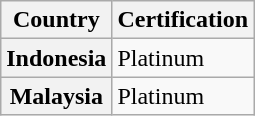<table class="wikitable sortable">
<tr>
<th>Country</th>
<th>Certification</th>
</tr>
<tr>
<th>Indonesia</th>
<td>Platinum</td>
</tr>
<tr>
<th>Malaysia</th>
<td>Platinum</td>
</tr>
</table>
